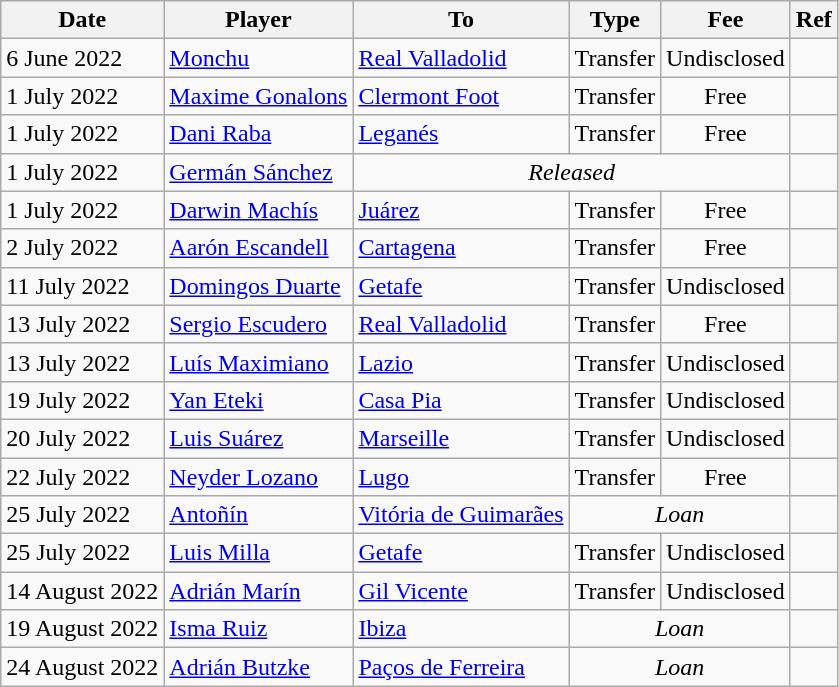<table class="wikitable">
<tr>
<th>Date</th>
<th>Player</th>
<th>To</th>
<th>Type</th>
<th>Fee</th>
<th>Ref</th>
</tr>
<tr>
<td>6 June 2022</td>
<td> <a href='#'>Monchu</a></td>
<td><a href='#'>Real Valladolid</a></td>
<td align=center>Transfer</td>
<td align=center>Undisclosed</td>
<td align=center></td>
</tr>
<tr>
<td>1 July 2022</td>
<td> <a href='#'>Maxime Gonalons</a></td>
<td> <a href='#'>Clermont Foot</a></td>
<td align=center>Transfer</td>
<td align=center>Free</td>
<td align=center></td>
</tr>
<tr>
<td>1 July 2022</td>
<td> <a href='#'>Dani Raba</a></td>
<td><a href='#'>Leganés</a></td>
<td align=center>Transfer</td>
<td align=center>Free</td>
<td align=center></td>
</tr>
<tr>
<td>1 July 2022</td>
<td> <a href='#'>Germán Sánchez</a></td>
<td colspan=3 align=center><em>Released</em></td>
<td align=center></td>
</tr>
<tr>
<td>1 July 2022</td>
<td> <a href='#'>Darwin Machís</a></td>
<td> <a href='#'>Juárez</a></td>
<td align=center>Transfer</td>
<td align=center>Free</td>
<td align=center></td>
</tr>
<tr>
<td>2 July 2022</td>
<td> <a href='#'>Aarón Escandell</a></td>
<td><a href='#'>Cartagena</a></td>
<td align=center>Transfer</td>
<td align=center>Free</td>
<td align=center></td>
</tr>
<tr>
<td>11 July 2022</td>
<td> <a href='#'>Domingos Duarte</a></td>
<td><a href='#'>Getafe</a></td>
<td align=center>Transfer</td>
<td align=center>Undisclosed</td>
<td align=center></td>
</tr>
<tr>
<td>13 July 2022</td>
<td> <a href='#'>Sergio Escudero</a></td>
<td><a href='#'>Real Valladolid</a></td>
<td align=center>Transfer</td>
<td align=center>Free</td>
<td align=center></td>
</tr>
<tr>
<td>13 July 2022</td>
<td> <a href='#'>Luís Maximiano</a></td>
<td> <a href='#'>Lazio</a></td>
<td align=center>Transfer</td>
<td align=center>Undisclosed</td>
<td align=center></td>
</tr>
<tr>
<td>19 July 2022</td>
<td> <a href='#'>Yan Eteki</a></td>
<td> <a href='#'>Casa Pia</a></td>
<td align=center>Transfer</td>
<td align=center>Undisclosed</td>
<td align=center></td>
</tr>
<tr>
<td>20 July 2022</td>
<td> <a href='#'>Luis Suárez</a></td>
<td> <a href='#'>Marseille</a></td>
<td align=center>Transfer</td>
<td align=center>Undisclosed</td>
<td align=center></td>
</tr>
<tr>
<td>22 July 2022</td>
<td> <a href='#'>Neyder Lozano</a></td>
<td><a href='#'>Lugo</a></td>
<td align=center>Transfer</td>
<td align=center>Free</td>
<td align=center></td>
</tr>
<tr>
<td>25 July 2022</td>
<td> <a href='#'>Antoñín</a></td>
<td> <a href='#'>Vitória de Guimarães</a></td>
<td colspan=2 align=center><em>Loan</em></td>
<td align=center></td>
</tr>
<tr>
<td>25 July 2022</td>
<td> <a href='#'>Luis Milla</a></td>
<td><a href='#'>Getafe</a></td>
<td align=center>Transfer</td>
<td align=center>Undisclosed</td>
<td align=center></td>
</tr>
<tr>
<td>14 August 2022</td>
<td> <a href='#'>Adrián Marín</a></td>
<td> <a href='#'>Gil Vicente</a></td>
<td align=center>Transfer</td>
<td align=center>Undisclosed</td>
<td align=center></td>
</tr>
<tr>
<td>19 August 2022</td>
<td> <a href='#'>Isma Ruiz</a></td>
<td><a href='#'>Ibiza</a></td>
<td colspan=2 align=center><em>Loan</em></td>
<td align=center></td>
</tr>
<tr>
<td>24 August 2022</td>
<td> <a href='#'>Adrián Butzke</a></td>
<td> <a href='#'>Paços de Ferreira</a></td>
<td colspan=2 align=center><em>Loan</em></td>
<td align=center></td>
</tr>
</table>
